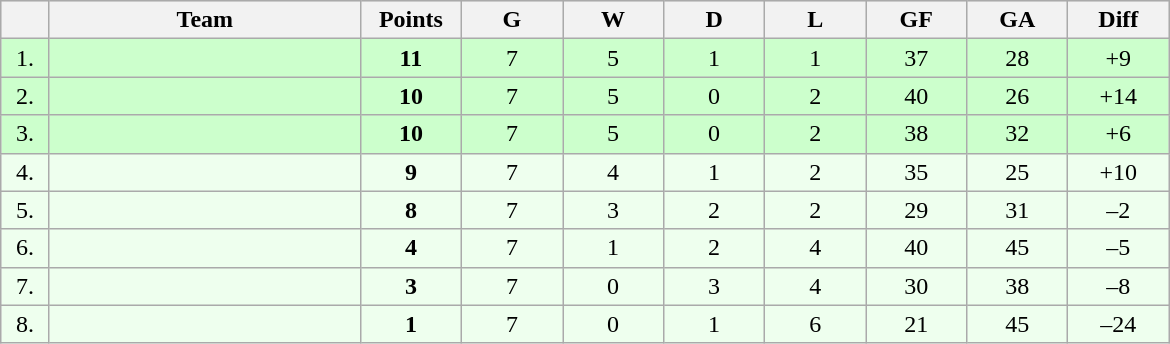<table class=wikitable style="text-align:center">
<tr bgcolor="#DCDCDC">
<th width="25"></th>
<th width="200">Team</th>
<th width="60">Points</th>
<th width="60">G</th>
<th width="60">W</th>
<th width="60">D</th>
<th width="60">L</th>
<th width="60">GF</th>
<th width="60">GA</th>
<th width="60">Diff</th>
</tr>
<tr bgcolor=#CCFFCC>
<td>1.</td>
<td align=left></td>
<td><strong>11</strong></td>
<td>7</td>
<td>5</td>
<td>1</td>
<td>1</td>
<td>37</td>
<td>28</td>
<td>+9</td>
</tr>
<tr bgcolor=#CCFFCC>
<td>2.</td>
<td align=left></td>
<td><strong>10</strong></td>
<td>7</td>
<td>5</td>
<td>0</td>
<td>2</td>
<td>40</td>
<td>26</td>
<td>+14</td>
</tr>
<tr bgcolor=#CCFFCC>
<td>3.</td>
<td align=left></td>
<td><strong>10</strong></td>
<td>7</td>
<td>5</td>
<td>0</td>
<td>2</td>
<td>38</td>
<td>32</td>
<td>+6</td>
</tr>
<tr bgcolor=#EEFFEE>
<td>4.</td>
<td align=left></td>
<td><strong>9</strong></td>
<td>7</td>
<td>4</td>
<td>1</td>
<td>2</td>
<td>35</td>
<td>25</td>
<td>+10</td>
</tr>
<tr bgcolor=#EEFFEE>
<td>5.</td>
<td align=left></td>
<td><strong>8</strong></td>
<td>7</td>
<td>3</td>
<td>2</td>
<td>2</td>
<td>29</td>
<td>31</td>
<td>–2</td>
</tr>
<tr bgcolor=#EEFFEE>
<td>6.</td>
<td align=left></td>
<td><strong>4</strong></td>
<td>7</td>
<td>1</td>
<td>2</td>
<td>4</td>
<td>40</td>
<td>45</td>
<td>–5</td>
</tr>
<tr bgcolor=#EEFFEE>
<td>7.</td>
<td align=left></td>
<td><strong>3</strong></td>
<td>7</td>
<td>0</td>
<td>3</td>
<td>4</td>
<td>30</td>
<td>38</td>
<td>–8</td>
</tr>
<tr bgcolor=#EEFFEE>
<td>8.</td>
<td align=left></td>
<td><strong>1</strong></td>
<td>7</td>
<td>0</td>
<td>1</td>
<td>6</td>
<td>21</td>
<td>45</td>
<td>–24</td>
</tr>
</table>
